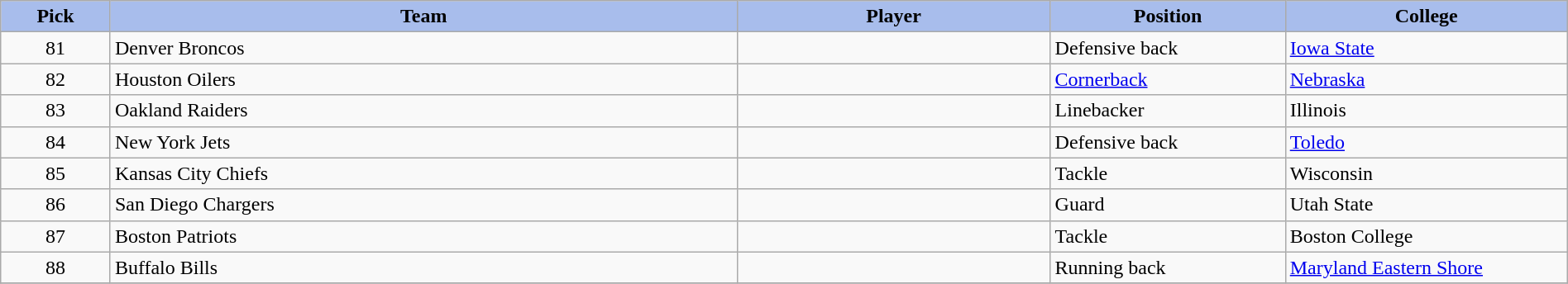<table class="wikitable sortable sortable" style="width: 100%">
<tr>
<th style="background:#A8BDEC;" width=7%>Pick</th>
<th style="background:#A8BDEC;" width=40%>Team</th>
<th style="background:#A8BDEC;" width=20%>Player</th>
<th style="background:#A8BDEC;" width=15%>Position</th>
<th style="background:#A8BDEC;" width=20%>College</th>
</tr>
<tr>
<td align=center>81</td>
<td>Denver Broncos</td>
<td></td>
<td>Defensive back</td>
<td><a href='#'>Iowa State</a></td>
</tr>
<tr>
<td align=center>82</td>
<td>Houston Oilers</td>
<td></td>
<td><a href='#'>Cornerback</a></td>
<td><a href='#'>Nebraska</a></td>
</tr>
<tr>
<td align=center>83</td>
<td>Oakland Raiders</td>
<td></td>
<td>Linebacker</td>
<td>Illinois</td>
</tr>
<tr>
<td align=center>84</td>
<td>New York Jets</td>
<td></td>
<td>Defensive back</td>
<td><a href='#'>Toledo</a></td>
</tr>
<tr>
<td align=center>85</td>
<td>Kansas City Chiefs</td>
<td></td>
<td>Tackle</td>
<td>Wisconsin</td>
</tr>
<tr>
<td align=center>86</td>
<td>San Diego Chargers</td>
<td></td>
<td>Guard</td>
<td>Utah State</td>
</tr>
<tr>
<td align=center>87</td>
<td>Boston Patriots</td>
<td></td>
<td>Tackle</td>
<td>Boston College</td>
</tr>
<tr>
<td align=center>88</td>
<td>Buffalo Bills</td>
<td></td>
<td>Running back</td>
<td><a href='#'>Maryland Eastern Shore</a></td>
</tr>
<tr>
</tr>
</table>
